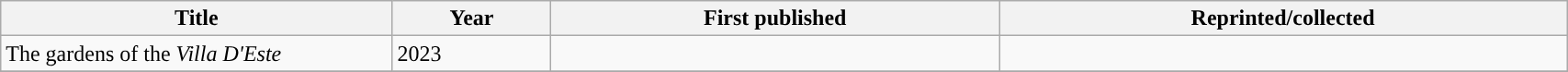<table class='wikitable sortable' width='90%'>
<tr>
<th width=25%>Title</th>
<th>Year</th>
<th>First published</th>
<th>Reprinted/collected</th>
</tr>
<tr>
<td data-sort-value="gardens of the Villa D'Este">The gardens of the <em>Villa D'Este</em></td>
<td>2023</td>
<td></td>
<td></td>
</tr>
<tr>
</tr>
</table>
